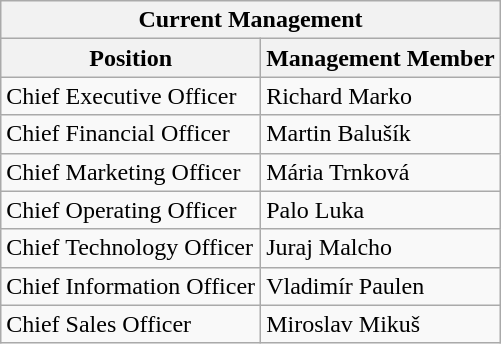<table class="wikitable">
<tr>
<th colspan="2">Current Management</th>
</tr>
<tr>
<th>Position</th>
<th>Management Member</th>
</tr>
<tr>
<td>Chief Executive Officer</td>
<td>Richard Marko</td>
</tr>
<tr>
<td>Chief Financial Officer</td>
<td>Martin Balušík</td>
</tr>
<tr>
<td>Chief Marketing Officer</td>
<td>Mária Trnková</td>
</tr>
<tr>
<td>Chief Operating Officer</td>
<td>Palo Luka</td>
</tr>
<tr>
<td>Chief Technology Officer</td>
<td>Juraj Malcho</td>
</tr>
<tr>
<td>Chief Information Officer</td>
<td>Vladimír Paulen</td>
</tr>
<tr>
<td>Chief Sales Officer</td>
<td>Miroslav Mikuš</td>
</tr>
</table>
